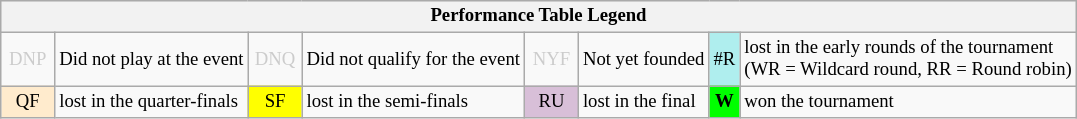<table class="wikitable" style="font-size:78%;">
<tr style="background:#efefef;">
<th colspan="8">Performance Table Legend</th>
</tr>
<tr>
<td style="color:#ccc; text-align:center; width:30px;">DNP</td>
<td>Did not play at the event</td>
<td style="color:#ccc; text-align:center; width:30px;">DNQ</td>
<td>Did not qualify for the event</td>
<td style="color:#ccc; text-align:center; width:30px;">NYF</td>
<td>Not yet founded</td>
<td style="text-align:center; background:#afeeee;">#R</td>
<td>lost in the early rounds of the tournament<br>(WR = Wildcard round, RR = Round robin)</td>
</tr>
<tr>
<td style="text-align:center; background:#ffebcd;">QF</td>
<td>lost in the quarter-finals</td>
<td style="text-align:center; background:yellow;">SF</td>
<td>lost in the semi-finals</td>
<td style="text-align:center; background:thistle;">RU</td>
<td>lost in the final</td>
<td style="text-align:center; background:#0f0;"><strong>W</strong></td>
<td>won the tournament</td>
</tr>
</table>
